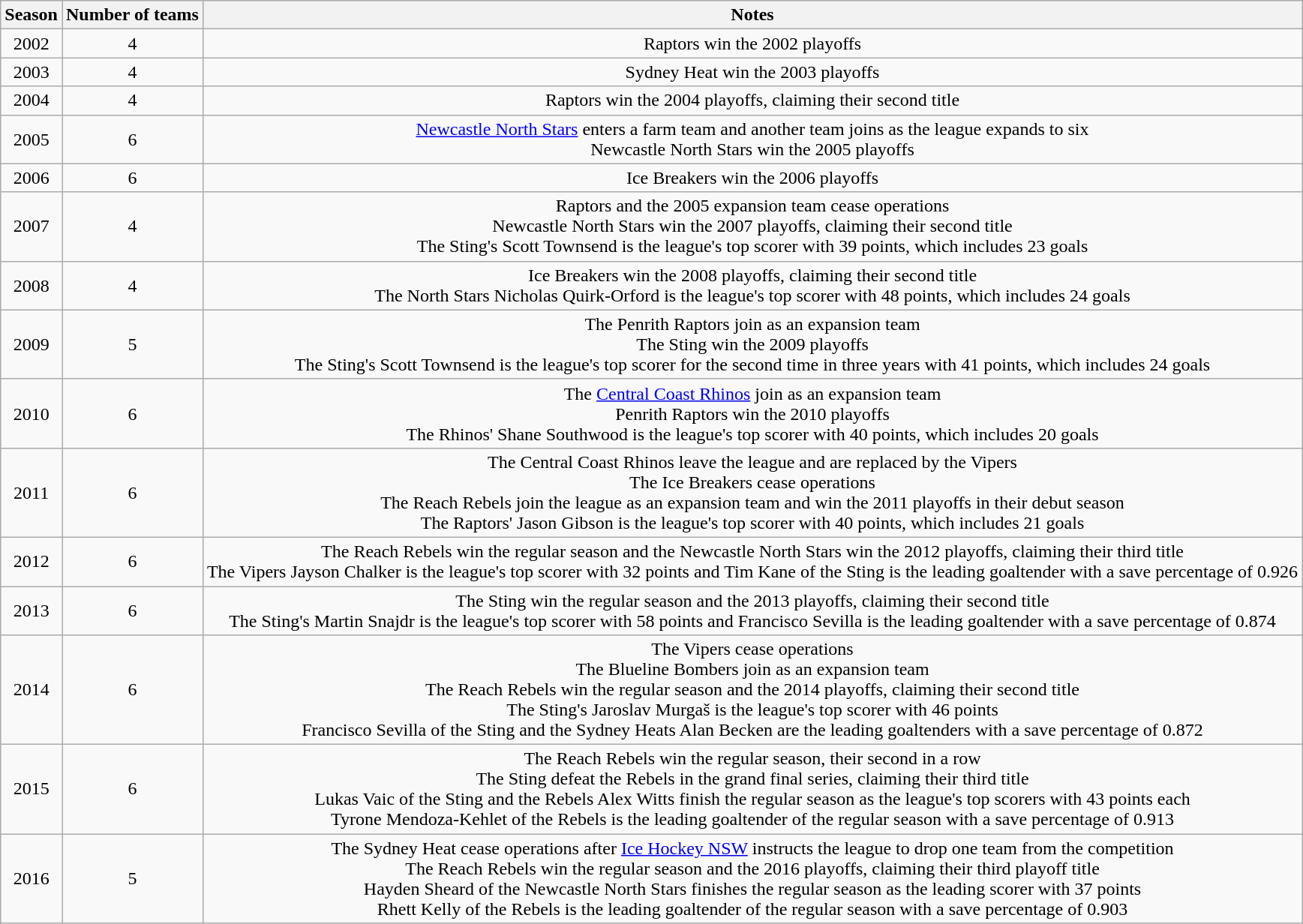<table class="wikitable" style="text-align: center;">
<tr>
<th>Season</th>
<th>Number of teams</th>
<th>Notes</th>
</tr>
<tr>
<td>2002</td>
<td>4</td>
<td>Raptors win the 2002 playoffs</td>
</tr>
<tr>
<td>2003</td>
<td>4</td>
<td>Sydney Heat win the 2003 playoffs</td>
</tr>
<tr>
<td>2004</td>
<td>4</td>
<td>Raptors win the 2004 playoffs, claiming their second title</td>
</tr>
<tr>
<td>2005</td>
<td>6</td>
<td><a href='#'>Newcastle North Stars</a> enters a farm team and another team joins as the league expands to six<br>Newcastle North Stars win the 2005 playoffs</td>
</tr>
<tr>
<td>2006</td>
<td>6</td>
<td>Ice Breakers win the 2006 playoffs</td>
</tr>
<tr>
<td>2007</td>
<td>4</td>
<td>Raptors and the 2005 expansion team cease operations<br>Newcastle North Stars win the 2007 playoffs, claiming their second title<br>The Sting's Scott Townsend is the league's top scorer with 39 points, which includes 23 goals</td>
</tr>
<tr>
<td>2008</td>
<td>4</td>
<td>Ice Breakers win the 2008 playoffs, claiming their second title<br>The North Stars Nicholas Quirk-Orford is the league's top scorer with 48 points, which includes 24 goals</td>
</tr>
<tr>
<td>2009</td>
<td>5</td>
<td>The Penrith Raptors join as an expansion team<br>The Sting win the 2009 playoffs<br>The Sting's Scott Townsend is the league's top scorer for the second time in three years with 41 points, which includes 24 goals</td>
</tr>
<tr>
<td>2010</td>
<td>6</td>
<td>The <a href='#'>Central Coast Rhinos</a> join as an expansion team<br>Penrith Raptors win the 2010 playoffs<br>The Rhinos' Shane Southwood is the league's top scorer with 40 points, which includes 20 goals</td>
</tr>
<tr>
<td>2011</td>
<td>6</td>
<td>The Central Coast Rhinos leave the league and are replaced by the Vipers<br>The Ice Breakers cease operations<br>The Reach Rebels join the league as an expansion team and win the 2011 playoffs in their debut season<br>The Raptors' Jason Gibson is the league's top scorer with 40 points, which includes 21 goals</td>
</tr>
<tr>
<td>2012</td>
<td>6</td>
<td>The Reach Rebels win the regular season and the Newcastle North Stars win the 2012 playoffs, claiming their third title<br>The Vipers Jayson Chalker is the league's top scorer with 32 points and Tim Kane of the Sting is the leading goaltender with a save percentage of 0.926</td>
</tr>
<tr>
<td>2013</td>
<td>6</td>
<td>The Sting win the regular season and the 2013 playoffs, claiming their second title<br>The Sting's Martin Snajdr is the league's top scorer with 58 points and Francisco Sevilla is the leading goaltender with a save percentage of 0.874</td>
</tr>
<tr>
<td>2014</td>
<td>6</td>
<td>The Vipers cease operations<br>The Blueline Bombers join as an expansion team<br>The Reach Rebels win the regular season and the 2014 playoffs, claiming their second title<br>The Sting's Jaroslav Murgaš is the league's top scorer with 46 points<br>Francisco Sevilla of the Sting and the Sydney Heats Alan Becken are the leading goaltenders with a save percentage of 0.872</td>
</tr>
<tr>
<td>2015</td>
<td>6</td>
<td>The Reach Rebels win the regular season, their second in a row<br>The Sting defeat the Rebels in the grand final series, claiming their third title<br>Lukas Vaic of the Sting and the Rebels Alex Witts finish the regular season as the league's top scorers with 43 points each<br>Tyrone Mendoza-Kehlet of the Rebels is the leading goaltender of the regular season with a save percentage of 0.913</td>
</tr>
<tr>
<td>2016</td>
<td>5</td>
<td>The Sydney Heat cease operations after <a href='#'>Ice Hockey NSW</a> instructs the league to drop one team from the competition<br>The Reach Rebels win the regular season and the 2016 playoffs, claiming their third playoff title<br>Hayden Sheard of the Newcastle North Stars finishes the regular season as the leading scorer with 37 points<br>Rhett Kelly of the Rebels is the leading goaltender of the regular season with a save percentage of 0.903</td>
</tr>
</table>
